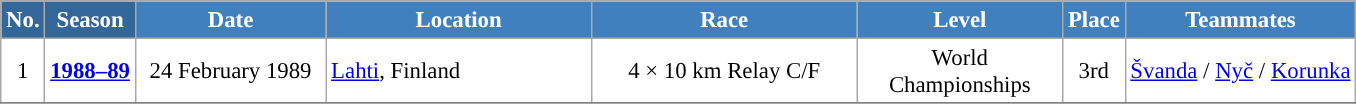<table class="wikitable sortable" style="font-size:95%; text-align:center; border:grey solid 1px; border-collapse:collapse; background:#ffffff;">
<tr style="background:#efefef;">
<th style="background-color:#369; color:white;">No.</th>
<th style="background-color:#369; color:white;">Season</th>
<th style="background-color:#4180be; color:white; width:120px;">Date</th>
<th style="background-color:#4180be; color:white; width:170px;">Location</th>
<th style="background-color:#4180be; color:white; width:170px;">Race</th>
<th style="background-color:#4180be; color:white; width:130px;">Level</th>
<th style="background-color:#4180be; color:white;">Place</th>
<th style="background-color:#4180be; color:white;">Teammates</th>
</tr>
<tr>
<td align=center>1</td>
<td rowspan=1 align=center><strong><a href='#'>1988–89</a></strong></td>
<td>24 February 1989</td>
<td align=left> <a href='#'>Lahti</a>, Finland</td>
<td>4 × 10 km Relay C/F</td>
<td>World Championships</td>
<td>3rd</td>
<td><a href='#'>Švanda</a> / <a href='#'>Nyč</a> / <a href='#'>Korunka</a></td>
</tr>
<tr>
</tr>
</table>
